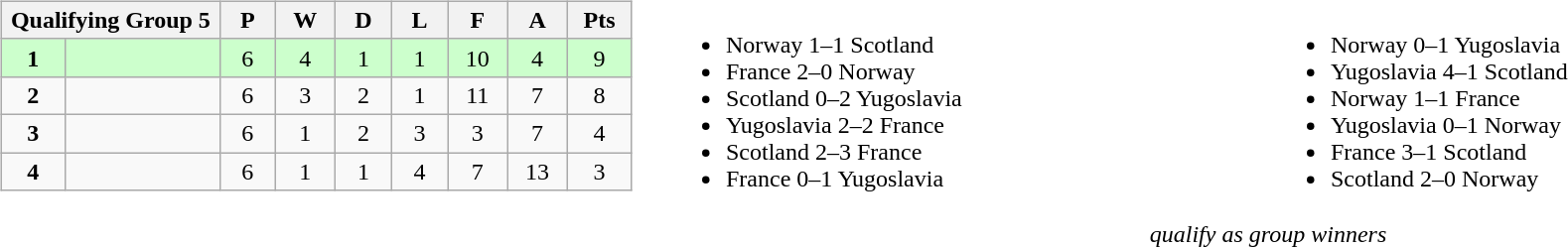<table width=100%>
<tr>
<td valign="top" width="440"><br><table class="wikitable">
<tr>
<th colspan="2">Qualifying Group 5</th>
<th rowspan="1">P</th>
<th rowspan="1">W</th>
<th colspan="1">D</th>
<th colspan="1">L</th>
<th colspan="1">F</th>
<th colspan="1">A</th>
<th colspan="1">Pts</th>
</tr>
<tr style="background:#ccffcc;">
<td align=center width="50"><strong>1</strong></td>
<td width="150"><strong></strong></td>
<td align=center width="50">6</td>
<td align=center width="50">4</td>
<td align=center width="50">1</td>
<td align=center width="50">1</td>
<td align=center width="50">10</td>
<td align=center width="50">4</td>
<td align=center width="50">9</td>
</tr>
<tr>
<td align=center><strong>2</strong></td>
<td></td>
<td align=center>6</td>
<td align=center>3</td>
<td align=center>2</td>
<td align=center>1</td>
<td align=center>11</td>
<td align=center>7</td>
<td align=center>8</td>
</tr>
<tr>
<td align=center><strong>3</strong></td>
<td></td>
<td align=center>6</td>
<td align=center>1</td>
<td align=center>2</td>
<td align=center>3</td>
<td align=center>3</td>
<td align=center>7</td>
<td align=center>4</td>
</tr>
<tr>
<td align=center><strong>4</strong></td>
<td></td>
<td align=center>6</td>
<td align=center>1</td>
<td align=center>1</td>
<td align=center>4</td>
<td align=center>7</td>
<td align=center>13</td>
<td align=center>3</td>
</tr>
</table>
</td>
<td valign="middle" align="center"><br><table width=100%>
<tr>
<td valign="middle" align=left width=50%><br><ul><li>Norway 1–1 Scotland</li><li>France 2–0 Norway</li><li>Scotland 0–2 Yugoslavia</li><li>Yugoslavia 2–2 France</li><li>Scotland 2–3 France</li><li>France 0–1 Yugoslavia</li></ul></td>
<td valign="middle" align=left width=50%><br><ul><li>Norway 0–1 Yugoslavia</li><li>Yugoslavia 4–1 Scotland</li><li>Norway 1–1 France</li><li>Yugoslavia 0–1 Norway</li><li>France 3–1 Scotland</li><li>Scotland 2–0 Norway</li></ul></td>
</tr>
</table>
<em> qualify as group winners</em></td>
</tr>
</table>
